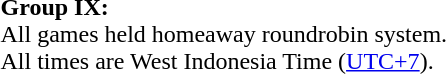<table>
<tr>
<td><strong>Group IX:</strong><br>All games held homeaway roundrobin system.<br>All times are West Indonesia Time (<a href='#'>UTC+7</a>).
</td>
</tr>
</table>
